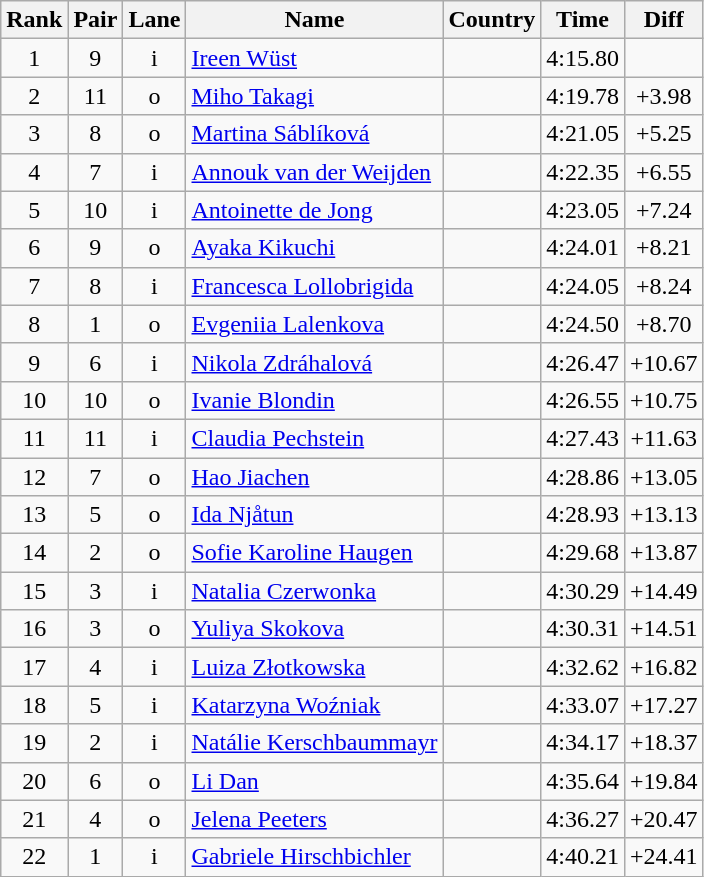<table class="wikitable sortable" style="text-align:center">
<tr>
<th>Rank</th>
<th>Pair</th>
<th>Lane</th>
<th>Name</th>
<th>Country</th>
<th>Time</th>
<th>Diff</th>
</tr>
<tr>
<td>1</td>
<td>9</td>
<td>i</td>
<td style="text-align:left;"><a href='#'>Ireen Wüst</a></td>
<td style="text-align:left;"></td>
<td>4:15.80</td>
<td></td>
</tr>
<tr>
<td>2</td>
<td>11</td>
<td>o</td>
<td style="text-align:left;"><a href='#'>Miho Takagi</a></td>
<td style="text-align:left;"></td>
<td>4:19.78</td>
<td>+3.98</td>
</tr>
<tr>
<td>3</td>
<td>8</td>
<td>o</td>
<td style="text-align:left;"><a href='#'>Martina Sáblíková</a></td>
<td style="text-align:left;"></td>
<td>4:21.05</td>
<td>+5.25</td>
</tr>
<tr>
<td>4</td>
<td>7</td>
<td>i</td>
<td style="text-align:left;"><a href='#'>Annouk van der Weijden</a></td>
<td style="text-align:left;"></td>
<td>4:22.35</td>
<td>+6.55</td>
</tr>
<tr>
<td>5</td>
<td>10</td>
<td>i</td>
<td style="text-align:left;"><a href='#'>Antoinette de Jong</a></td>
<td style="text-align:left;"></td>
<td>4:23.05</td>
<td>+7.24</td>
</tr>
<tr>
<td>6</td>
<td>9</td>
<td>o</td>
<td style="text-align:left;"><a href='#'>Ayaka Kikuchi</a></td>
<td style="text-align:left;"></td>
<td>4:24.01</td>
<td>+8.21</td>
</tr>
<tr>
<td>7</td>
<td>8</td>
<td>i</td>
<td style="text-align:left;"><a href='#'>Francesca Lollobrigida</a></td>
<td style="text-align:left;"></td>
<td>4:24.05</td>
<td>+8.24</td>
</tr>
<tr>
<td>8</td>
<td>1</td>
<td>o</td>
<td style="text-align:left;"><a href='#'>Evgeniia Lalenkova</a></td>
<td style="text-align:left;"></td>
<td>4:24.50</td>
<td>+8.70</td>
</tr>
<tr>
<td>9</td>
<td>6</td>
<td>i</td>
<td style="text-align:left;"><a href='#'>Nikola Zdráhalová</a></td>
<td style="text-align:left;"></td>
<td>4:26.47</td>
<td>+10.67</td>
</tr>
<tr>
<td>10</td>
<td>10</td>
<td>o</td>
<td style="text-align:left;"><a href='#'>Ivanie Blondin</a></td>
<td style="text-align:left;"></td>
<td>4:26.55</td>
<td>+10.75</td>
</tr>
<tr>
<td>11</td>
<td>11</td>
<td>i</td>
<td style="text-align:left;"><a href='#'>Claudia Pechstein</a></td>
<td style="text-align:left;"></td>
<td>4:27.43</td>
<td>+11.63</td>
</tr>
<tr>
<td>12</td>
<td>7</td>
<td>o</td>
<td style="text-align:left;"><a href='#'>Hao Jiachen</a></td>
<td style="text-align:left;"></td>
<td>4:28.86</td>
<td>+13.05</td>
</tr>
<tr>
<td>13</td>
<td>5</td>
<td>o</td>
<td style="text-align:left;"><a href='#'>Ida Njåtun</a></td>
<td style="text-align:left;"></td>
<td>4:28.93</td>
<td>+13.13</td>
</tr>
<tr>
<td>14</td>
<td>2</td>
<td>o</td>
<td style="text-align:left;"><a href='#'>Sofie Karoline Haugen</a></td>
<td style="text-align:left;"></td>
<td>4:29.68</td>
<td>+13.87</td>
</tr>
<tr>
<td>15</td>
<td>3</td>
<td>i</td>
<td style="text-align:left;"><a href='#'>Natalia Czerwonka</a></td>
<td style="text-align:left;"></td>
<td>4:30.29</td>
<td>+14.49</td>
</tr>
<tr>
<td>16</td>
<td>3</td>
<td>o</td>
<td style="text-align:left;"><a href='#'>Yuliya Skokova</a></td>
<td style="text-align:left;"></td>
<td>4:30.31</td>
<td>+14.51</td>
</tr>
<tr>
<td>17</td>
<td>4</td>
<td>i</td>
<td style="text-align:left;"><a href='#'>Luiza Złotkowska</a></td>
<td style="text-align:left;"></td>
<td>4:32.62</td>
<td>+16.82</td>
</tr>
<tr>
<td>18</td>
<td>5</td>
<td>i</td>
<td style="text-align:left;"><a href='#'>Katarzyna Woźniak</a></td>
<td style="text-align:left;"></td>
<td>4:33.07</td>
<td>+17.27</td>
</tr>
<tr>
<td>19</td>
<td>2</td>
<td>i</td>
<td style="text-align:left;"><a href='#'>Natálie Kerschbaummayr</a></td>
<td style="text-align:left;"></td>
<td>4:34.17</td>
<td>+18.37</td>
</tr>
<tr>
<td>20</td>
<td>6</td>
<td>o</td>
<td style="text-align:left;"><a href='#'>Li Dan</a></td>
<td style="text-align:left;"></td>
<td>4:35.64</td>
<td>+19.84</td>
</tr>
<tr>
<td>21</td>
<td>4</td>
<td>o</td>
<td style="text-align:left;"><a href='#'>Jelena Peeters</a></td>
<td style="text-align:left;"></td>
<td>4:36.27</td>
<td>+20.47</td>
</tr>
<tr>
<td>22</td>
<td>1</td>
<td>i</td>
<td style="text-align:left;"><a href='#'>Gabriele Hirschbichler</a></td>
<td style="text-align:left;"></td>
<td>4:40.21</td>
<td>+24.41</td>
</tr>
</table>
